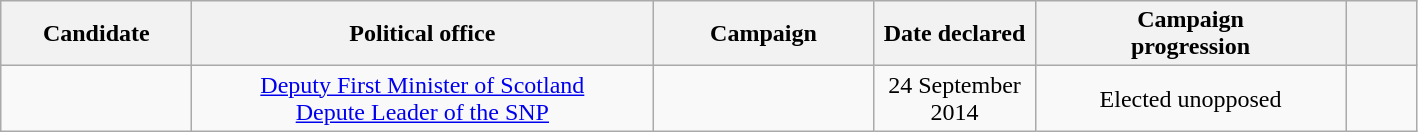<table class="wikitable sortable" style="text-align:center">
<tr>
<th scope="col" style="width: 120px;">Candidate</th>
<th scope="col" style="width: 300px;">Political office</th>
<th class="unsortable" scope="col" style="width: 140px;">Campaign</th>
<th scope="col" style="width: 100px;">Date declared</th>
<th scope="col" style="width: 200px;">Campaign<br>progression</th>
<th class="unsortable" scope="col" style="width: 40px;"></th>
</tr>
<tr>
<td></td>
<td><a href='#'>Deputy First Minister of Scotland</a> <br><a href='#'>Depute Leader of the SNP</a> </td>
<td></td>
<td>24 September 2014</td>
<td data-sort-value="3">Elected unopposed</td>
<td></td>
</tr>
</table>
